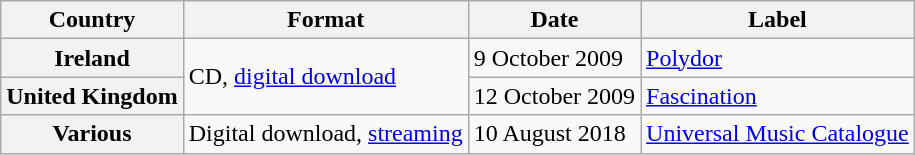<table class="wikitable plainrowheaders">
<tr>
<th>Country</th>
<th>Format</th>
<th>Date</th>
<th>Label</th>
</tr>
<tr>
<th scope="row">Ireland</th>
<td rowspan="2">CD, <a href='#'>digital download</a></td>
<td>9 October 2009</td>
<td><a href='#'>Polydor</a></td>
</tr>
<tr>
<th scope="row">United Kingdom</th>
<td>12 October 2009</td>
<td><a href='#'>Fascination</a></td>
</tr>
<tr>
<th scope="row">Various</th>
<td>Digital download, <a href='#'>streaming</a></td>
<td>10 August 2018</td>
<td><a href='#'>Universal Music Catalogue</a></td>
</tr>
</table>
